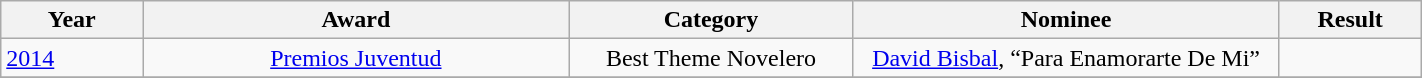<table class="wikitable plainrowheaders sortable" style="width:75%;text-align:center;">
<tr>
<th scope="col" style="width:10%;">Year</th>
<th scope="col" style="width:30%;">Award</th>
<th class="unsortable" style="width:20%;">Category</th>
<th class="unsortable" style="width:30%;">Nominee</th>
<th class="unsortable" style="width:20%;">Result</th>
</tr>
<tr>
<td scope="row" style="text-align:left;"><a href='#'>2014</a></td>
<td><a href='#'>Premios Juventud</a></td>
<td>Best Theme Novelero</td>
<td><a href='#'>David Bisbal</a>, “Para Enamorarte De Mi”</td>
<td></td>
</tr>
<tr>
</tr>
</table>
